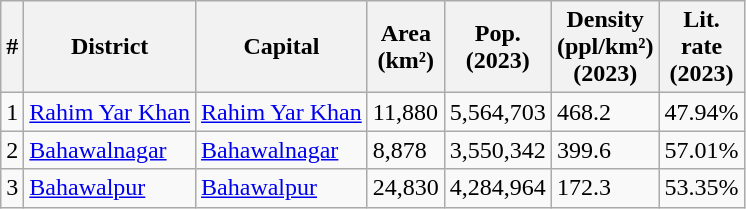<table class="wikitable sortable">
<tr>
<th>#</th>
<th>District</th>
<th>Capital</th>
<th>Area<br>(km²)</th>
<th>Pop.<br>(2023)</th>
<th>Density<br>(ppl/km²)<br>(2023)</th>
<th>Lit.<br>rate<br>(2023)</th>
</tr>
<tr>
<td>1</td>
<td><a href='#'>Rahim Yar Khan</a></td>
<td><a href='#'>Rahim Yar Khan</a></td>
<td>11,880</td>
<td>5,564,703</td>
<td>468.2</td>
<td>47.94%</td>
</tr>
<tr>
<td>2</td>
<td><a href='#'>Bahawalnagar</a></td>
<td><a href='#'>Bahawalnagar</a></td>
<td>8,878</td>
<td>3,550,342</td>
<td>399.6</td>
<td>57.01%</td>
</tr>
<tr>
<td>3</td>
<td><a href='#'>Bahawalpur</a></td>
<td><a href='#'>Bahawalpur</a></td>
<td>24,830</td>
<td>4,284,964</td>
<td>172.3</td>
<td>53.35%</td>
</tr>
</table>
